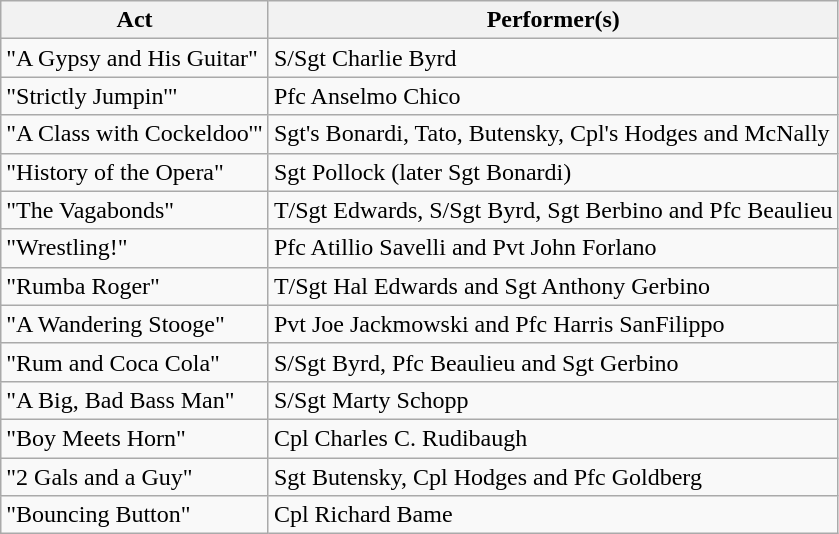<table class="wikitable">
<tr>
<th>Act</th>
<th>Performer(s)</th>
</tr>
<tr>
<td>"A Gypsy and His Guitar"</td>
<td>S/Sgt Charlie Byrd</td>
</tr>
<tr>
<td>"Strictly Jumpin'"</td>
<td>Pfc Anselmo Chico</td>
</tr>
<tr>
<td>"A Class with Cockeldoo'"</td>
<td>Sgt's Bonardi, Tato, Butensky, Cpl's Hodges and McNally</td>
</tr>
<tr>
<td>"History of the Opera"</td>
<td>Sgt Pollock (later Sgt Bonardi)</td>
</tr>
<tr>
<td>"The Vagabonds"</td>
<td>T/Sgt Edwards, S/Sgt Byrd, Sgt Berbino and Pfc Beaulieu</td>
</tr>
<tr>
<td>"Wrestling!"</td>
<td>Pfc Atillio Savelli and Pvt John Forlano</td>
</tr>
<tr>
<td>"Rumba Roger"</td>
<td>T/Sgt Hal Edwards and Sgt Anthony Gerbino</td>
</tr>
<tr>
<td>"A Wandering Stooge"</td>
<td>Pvt Joe Jackmowski and Pfc Harris SanFilippo</td>
</tr>
<tr>
<td>"Rum and Coca Cola"</td>
<td>S/Sgt Byrd, Pfc Beaulieu and Sgt Gerbino</td>
</tr>
<tr>
<td>"A Big, Bad Bass Man"</td>
<td>S/Sgt Marty Schopp</td>
</tr>
<tr>
<td>"Boy Meets Horn"</td>
<td>Cpl Charles C. Rudibaugh</td>
</tr>
<tr>
<td>"2 Gals and a Guy"</td>
<td>Sgt Butensky, Cpl Hodges and Pfc Goldberg</td>
</tr>
<tr>
<td>"Bouncing Button"</td>
<td>Cpl Richard Bame</td>
</tr>
</table>
